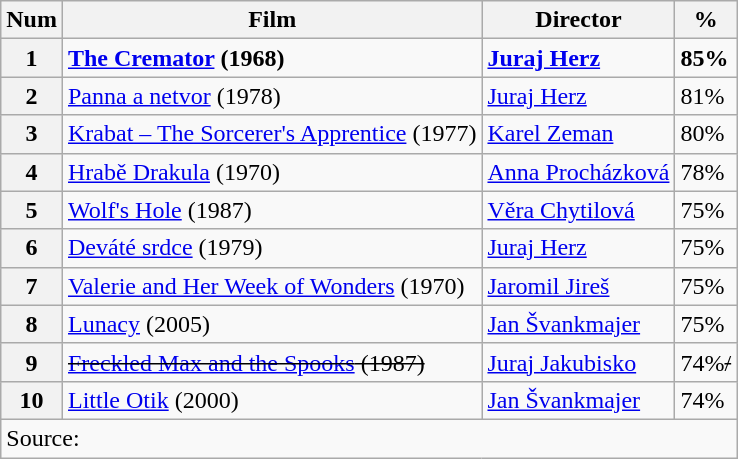<table class="wikitable">
<tr>
<th>Num</th>
<th>Film</th>
<th>Director</th>
<th>%</th>
</tr>
<tr>
<th><strong>1</strong></th>
<td><strong><a href='#'>The Cremator</a> (1968)</strong></td>
<td><strong><a href='#'>Juraj Herz</a></strong></td>
<td><strong>85%</strong></td>
</tr>
<tr>
<th>2</th>
<td><a href='#'>Panna a netvor</a> (1978)</td>
<td><a href='#'>Juraj Herz</a></td>
<td>81%</td>
</tr>
<tr>
<th>3</th>
<td><a href='#'>Krabat – The Sorcerer's Apprentice</a> (1977)</td>
<td><a href='#'>Karel Zeman</a></td>
<td>80%</td>
</tr>
<tr>
<th>4</th>
<td><a href='#'>Hrabě Drakula</a> (1970)</td>
<td><a href='#'>Anna Procházková</a></td>
<td>78%</td>
</tr>
<tr>
<th>5</th>
<td><a href='#'>Wolf's Hole</a> (1987)</td>
<td><a href='#'>Věra Chytilová</a></td>
<td>75%</td>
</tr>
<tr>
<th>6</th>
<td><a href='#'>Deváté srdce</a> (1979)</td>
<td><a href='#'>Juraj Herz</a></td>
<td>75%</td>
</tr>
<tr>
<th>7</th>
<td><a href='#'>Valerie and Her Week of Wonders</a> (1970)</td>
<td><a href='#'>Jaromil Jireš</a></td>
<td>75%</td>
</tr>
<tr>
<th>8</th>
<td><a href='#'>Lunacy</a> (2005)</td>
<td><a href='#'>Jan Švankmajer</a></td>
<td>75%</td>
</tr>
<tr>
<th>9</th>
<td><s><a href='#'>Freckled Max and the Spooks</a> (1987)</s></td>
<td><a href='#'>Juraj Jakubisko</a></td>
<td>74%<s>/</s></td>
</tr>
<tr>
<th>10</th>
<td><a href='#'>Little Otik</a> (2000)</td>
<td><a href='#'>Jan Švankmajer</a></td>
<td>74%</td>
</tr>
<tr>
<td colspan="4">Source:</td>
</tr>
</table>
